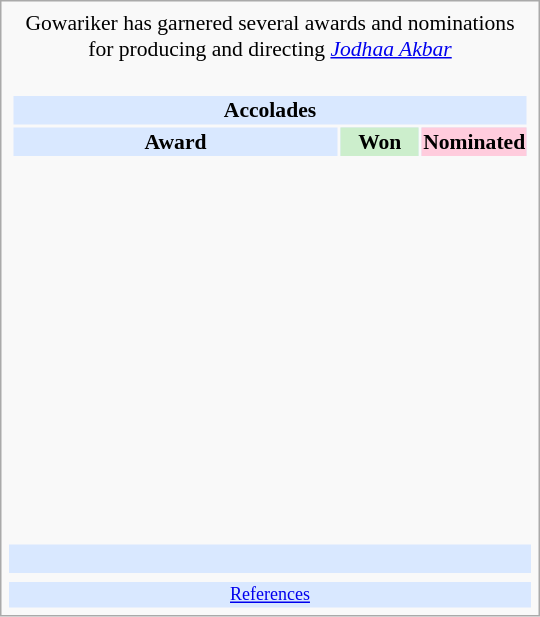<table class="infobox" style="width: 25em; text-align: left; font-size: 90%; vertical-align: middle;">
<tr>
<td colspan="3" style="text-align:center;"> Gowariker has garnered several awards and nominations for producing and directing <em><a href='#'>Jodhaa Akbar</a></em></td>
</tr>
<tr>
<td colspan=3><br><table class="collapsible collapsed" style="width:100%;">
<tr>
<th colspan="3" style="background:#d9e8ff; text-align:center;">Accolades</th>
</tr>
<tr style="background:#d9e8ff; text-align:center; text-align:center;">
<td><strong>Award</strong></td>
<td style="background:#cec; text-size:0.9em; width:50px;"><strong>Won</strong></td>
<td style="background:#fcd; text-size:0.9em; width:50px;"><strong>Nominated</strong></td>
</tr>
<tr>
<td align="center"><br></td>
<td></td>
<td></td>
</tr>
<tr>
<td align="center"><br></td>
<td></td>
<td></td>
</tr>
<tr>
<td align="center"><br></td>
<td></td>
<td></td>
</tr>
<tr>
<td align="center"><br></td>
<td></td>
<td></td>
</tr>
<tr>
<td align="center"><br></td>
<td></td>
<td></td>
</tr>
<tr>
<td align="center"><br></td>
<td></td>
<td></td>
</tr>
<tr>
<td align="center"><br></td>
<td></td>
<td></td>
</tr>
<tr>
<td align="center"><br></td>
<td></td>
<td></td>
</tr>
<tr>
<td align="center"><br></td>
<td></td>
<td></td>
</tr>
<tr>
<td align="center"><br></td>
<td></td>
<td></td>
</tr>
<tr>
<td align="center"><br></td>
<td></td>
<td></td>
</tr>
<tr>
<td align="center"><br></td>
<td></td>
<td></td>
</tr>
<tr>
</tr>
</table>
</td>
</tr>
<tr style="background:#d9e8ff;">
<td style="text-align:center;" colspan="3"><br></td>
</tr>
<tr>
<td></td>
<td></td>
<td></td>
</tr>
<tr style="background:#d9e8ff;">
<td colspan="3" style="font-size: smaller; text-align:center;"><a href='#'>References</a></td>
</tr>
</table>
